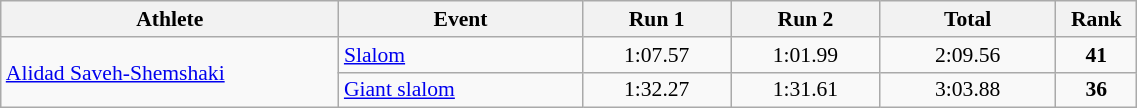<table class="wikitable" width="60%" style="text-align:center; font-size:90%">
<tr>
<th width="25%">Athlete</th>
<th width="18%">Event</th>
<th width="11%">Run 1</th>
<th width="11%">Run 2</th>
<th width="13%">Total</th>
<th width="6%">Rank</th>
</tr>
<tr>
<td rowspan=2 align="left"><a href='#'>Alidad Saveh-Shemshaki</a></td>
<td align="left"><a href='#'>Slalom</a></td>
<td>1:07.57</td>
<td>1:01.99</td>
<td>2:09.56</td>
<td><strong>41</strong></td>
</tr>
<tr>
<td align="left"><a href='#'>Giant slalom</a></td>
<td>1:32.27</td>
<td>1:31.61</td>
<td>3:03.88</td>
<td><strong>36</strong></td>
</tr>
</table>
